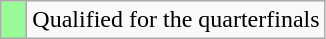<table class="wikitable">
<tr>
<td width=10px bgcolor="#98fb98"></td>
<td>Qualified for the quarterfinals</td>
</tr>
</table>
